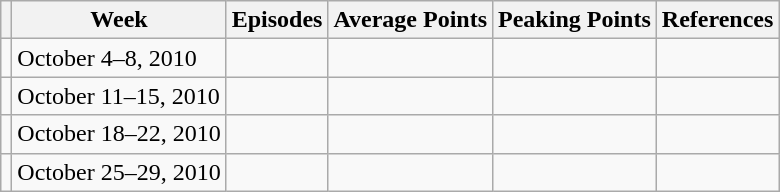<table class="wikitable">
<tr>
<th></th>
<th>Week</th>
<th>Episodes</th>
<th>Average Points</th>
<th>Peaking Points</th>
<th>References</th>
</tr>
<tr>
<td></td>
<td>October 4–8, 2010</td>
<td></td>
<td></td>
<td></td>
<td></td>
</tr>
<tr>
<td></td>
<td>October 11–15, 2010</td>
<td></td>
<td></td>
<td></td>
<td></td>
</tr>
<tr>
<td></td>
<td>October 18–22, 2010</td>
<td></td>
<td></td>
<td></td>
<td></td>
</tr>
<tr>
<td></td>
<td>October 25–29, 2010</td>
<td></td>
<td></td>
<td></td>
<td></td>
</tr>
</table>
